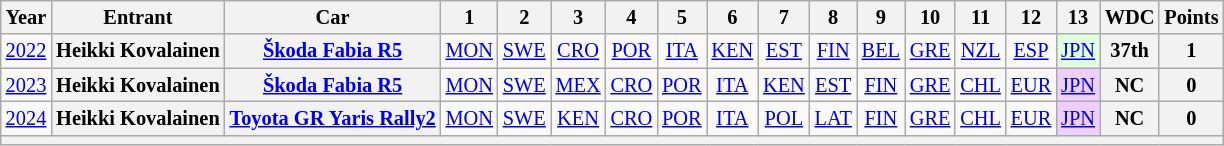<table class="wikitable" border="1" style="text-align:center; font-size:85%;">
<tr>
<th>Year</th>
<th>Entrant</th>
<th>Car</th>
<th>1</th>
<th>2</th>
<th>3</th>
<th>4</th>
<th>5</th>
<th>6</th>
<th>7</th>
<th>8</th>
<th>9</th>
<th>10</th>
<th>11</th>
<th>12</th>
<th>13</th>
<th>WDC</th>
<th>Points</th>
</tr>
<tr>
<td><a href='#'>2022</a></td>
<th nowrap>Heikki Kovalainen</th>
<th nowrap><a href='#'>Škoda Fabia R5</a></th>
<td><a href='#'>MON</a></td>
<td><a href='#'>SWE</a></td>
<td><a href='#'>CRO</a></td>
<td><a href='#'>POR</a></td>
<td><a href='#'>ITA</a></td>
<td><a href='#'>KEN</a></td>
<td><a href='#'>EST</a></td>
<td><a href='#'>FIN</a></td>
<td><a href='#'>BEL</a></td>
<td><a href='#'>GRE</a></td>
<td><a href='#'>NZL</a></td>
<td><a href='#'>ESP</a></td>
<td style="background:#DFFFDF;"><a href='#'>JPN</a><br></td>
<th>37th</th>
<th>1</th>
</tr>
<tr>
<td><a href='#'>2023</a></td>
<th nowrap>Heikki Kovalainen</th>
<th nowrap><a href='#'>Škoda Fabia R5</a></th>
<td><a href='#'>MON</a></td>
<td><a href='#'>SWE</a></td>
<td><a href='#'>MEX</a></td>
<td><a href='#'>CRO</a></td>
<td><a href='#'>POR</a></td>
<td><a href='#'>ITA</a></td>
<td><a href='#'>KEN</a></td>
<td><a href='#'>EST</a></td>
<td><a href='#'>FIN</a></td>
<td><a href='#'>GRE</a></td>
<td><a href='#'>CHL</a></td>
<td><a href='#'>EUR</a></td>
<td style="background:#EFCFFF;"><a href='#'>JPN</a><br></td>
<th>NC</th>
<th>0</th>
</tr>
<tr>
<td><a href='#'>2024</a></td>
<th>Heikki Kovalainen</th>
<th><a href='#'>Toyota GR Yaris Rally2</a></th>
<td><a href='#'>MON</a></td>
<td><a href='#'>SWE</a></td>
<td><a href='#'>KEN</a></td>
<td><a href='#'>CRO</a></td>
<td><a href='#'>POR</a></td>
<td><a href='#'>ITA</a></td>
<td><a href='#'>POL</a></td>
<td><a href='#'>LAT</a></td>
<td><a href='#'>FIN</a></td>
<td><a href='#'>GRE</a></td>
<td><a href='#'>CHL</a></td>
<td><a href='#'>EUR</a></td>
<td style="background:#EFCFFF;"><a href='#'>JPN</a><br></td>
<th>NC</th>
<th>0</th>
</tr>
<tr>
<th colspan="18"></th>
</tr>
</table>
